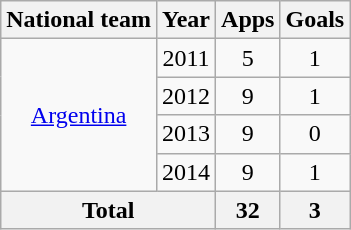<table class="wikitable" style="text-align:center">
<tr>
<th>National team</th>
<th>Year</th>
<th>Apps</th>
<th>Goals</th>
</tr>
<tr>
<td rowspan="4"><a href='#'>Argentina</a></td>
<td>2011</td>
<td>5</td>
<td>1</td>
</tr>
<tr>
<td>2012</td>
<td>9</td>
<td>1</td>
</tr>
<tr>
<td>2013</td>
<td>9</td>
<td>0</td>
</tr>
<tr>
<td>2014</td>
<td>9</td>
<td>1</td>
</tr>
<tr>
<th colspan="2">Total</th>
<th>32</th>
<th>3</th>
</tr>
</table>
